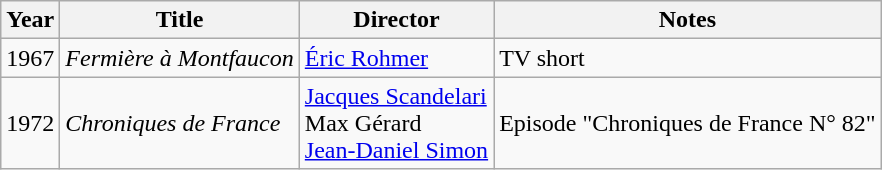<table class="wikitable">
<tr>
<th>Year</th>
<th>Title</th>
<th>Director</th>
<th>Notes</th>
</tr>
<tr>
<td>1967</td>
<td><em>Fermière à Montfaucon</em></td>
<td><a href='#'>Éric Rohmer</a></td>
<td>TV short</td>
</tr>
<tr>
<td>1972</td>
<td><em>Chroniques de France</em></td>
<td><a href='#'>Jacques Scandelari</a><br>Max Gérard<br><a href='#'>Jean-Daniel Simon</a></td>
<td>Episode "Chroniques de France N° 82"</td>
</tr>
</table>
